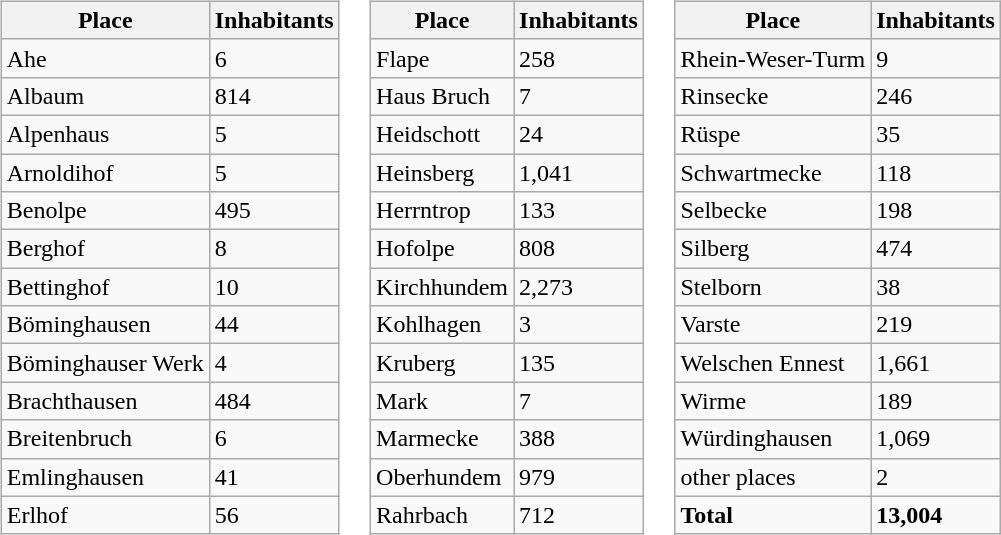<table border="0">
<tr>
<td><br><table class="wikitable">
<tr>
<th>Place</th>
<th>Inhabitants</th>
</tr>
<tr>
<td>Ahe</td>
<td>6</td>
</tr>
<tr>
<td>Albaum</td>
<td>814</td>
</tr>
<tr>
<td>Alpenhaus</td>
<td>5</td>
</tr>
<tr>
<td>Arnoldihof</td>
<td>5</td>
</tr>
<tr>
<td>Benolpe</td>
<td>495</td>
</tr>
<tr>
<td>Berghof</td>
<td>8</td>
</tr>
<tr>
<td>Bettinghof</td>
<td>10</td>
</tr>
<tr>
<td>Böminghausen</td>
<td>44</td>
</tr>
<tr>
<td>Böminghauser Werk</td>
<td>4</td>
</tr>
<tr>
<td>Brachthausen</td>
<td>484</td>
</tr>
<tr>
<td>Breitenbruch</td>
<td>6</td>
</tr>
<tr>
<td>Emlinghausen</td>
<td>41</td>
</tr>
<tr>
<td>Erlhof</td>
<td>56</td>
</tr>
</table>
</td>
<td><br><table class="wikitable">
<tr>
<th>Place</th>
<th>Inhabitants</th>
</tr>
<tr>
<td>Flape</td>
<td>258</td>
</tr>
<tr>
<td>Haus Bruch</td>
<td>7</td>
</tr>
<tr>
<td>Heidschott</td>
<td>24</td>
</tr>
<tr>
<td>Heinsberg</td>
<td>1,041</td>
</tr>
<tr>
<td>Herrntrop</td>
<td>133</td>
</tr>
<tr>
<td>Hofolpe</td>
<td>808</td>
</tr>
<tr>
<td>Kirchhundem</td>
<td>2,273</td>
</tr>
<tr>
<td>Kohlhagen</td>
<td>3</td>
</tr>
<tr>
<td>Kruberg</td>
<td>135</td>
</tr>
<tr>
<td>Mark</td>
<td>7</td>
</tr>
<tr>
<td>Marmecke</td>
<td>388</td>
</tr>
<tr>
<td>Oberhundem</td>
<td>979</td>
</tr>
<tr>
<td>Rahrbach</td>
<td>712</td>
</tr>
</table>
</td>
<td><br><table class="wikitable">
<tr>
<th>Place</th>
<th>Inhabitants</th>
</tr>
<tr>
<td>Rhein-Weser-Turm</td>
<td>9</td>
</tr>
<tr>
<td>Rinsecke</td>
<td>246</td>
</tr>
<tr>
<td>Rüspe</td>
<td>35</td>
</tr>
<tr>
<td>Schwartmecke</td>
<td>118</td>
</tr>
<tr>
<td>Selbecke</td>
<td>198</td>
</tr>
<tr>
<td>Silberg</td>
<td>474</td>
</tr>
<tr>
<td>Stelborn</td>
<td>38</td>
</tr>
<tr>
<td>Varste</td>
<td>219</td>
</tr>
<tr>
<td>Welschen Ennest</td>
<td>1,661</td>
</tr>
<tr>
<td>Wirme</td>
<td>189</td>
</tr>
<tr>
<td>Würdinghausen</td>
<td>1,069</td>
</tr>
<tr>
<td>other places</td>
<td>2</td>
</tr>
<tr>
<td><strong>Total</strong></td>
<td><strong>13,004</strong></td>
</tr>
</table>
</td>
</tr>
</table>
